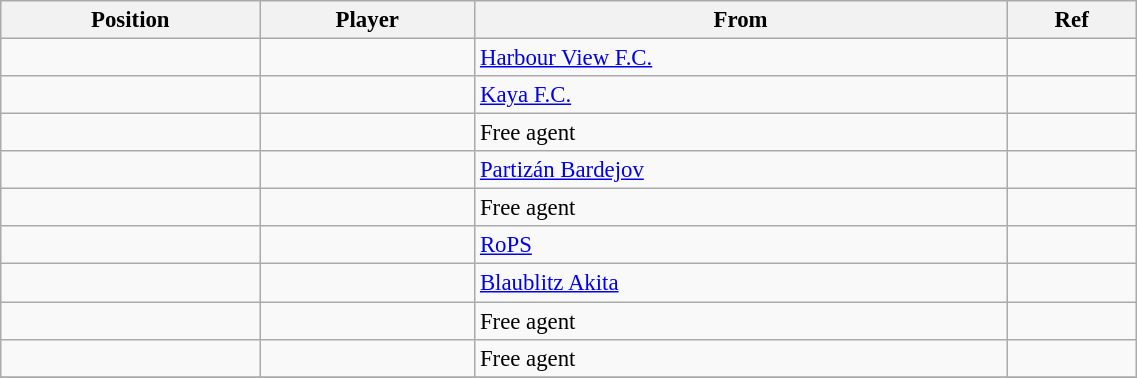<table class="wikitable sortable" style="width:60%; text-align:center; font-size:95%; text-align:left;">
<tr>
<th><strong>Position</strong></th>
<th><strong>Player</strong></th>
<th><strong>From</strong></th>
<th><strong>Ref</strong></th>
</tr>
<tr>
<td></td>
<td></td>
<td> <a href='#'>Harbour View F.C.</a></td>
<td></td>
</tr>
<tr>
<td></td>
<td></td>
<td> <a href='#'>Kaya F.C.</a></td>
<td></td>
</tr>
<tr>
<td></td>
<td></td>
<td>Free agent</td>
<td></td>
</tr>
<tr>
<td></td>
<td></td>
<td> <a href='#'>Partizán Bardejov</a></td>
<td></td>
</tr>
<tr>
<td></td>
<td></td>
<td>Free agent</td>
<td></td>
</tr>
<tr>
<td></td>
<td></td>
<td> <a href='#'>RoPS</a></td>
<td></td>
</tr>
<tr>
<td></td>
<td></td>
<td> <a href='#'>Blaublitz Akita</a></td>
<td></td>
</tr>
<tr>
<td></td>
<td></td>
<td>Free agent</td>
<td></td>
</tr>
<tr>
<td></td>
<td></td>
<td>Free agent</td>
<td></td>
</tr>
<tr>
</tr>
</table>
